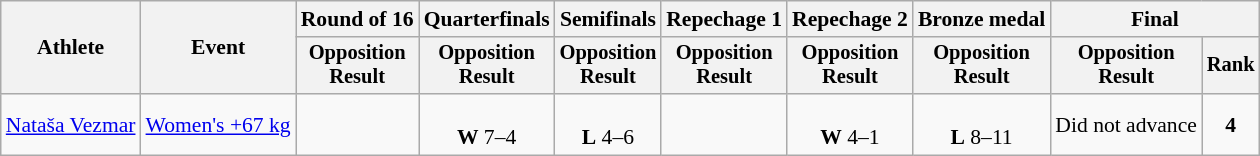<table class="wikitable" style="font-size:90%">
<tr>
<th rowspan="2">Athlete</th>
<th rowspan="2">Event</th>
<th>Round of 16</th>
<th>Quarterfinals</th>
<th>Semifinals</th>
<th>Repechage 1</th>
<th>Repechage 2</th>
<th>Bronze medal</th>
<th colspan=2>Final</th>
</tr>
<tr style="font-size:95%">
<th>Opposition<br>Result</th>
<th>Opposition<br>Result</th>
<th>Opposition<br>Result</th>
<th>Opposition<br>Result</th>
<th>Opposition<br>Result</th>
<th>Opposition<br>Result</th>
<th>Opposition<br>Result</th>
<th>Rank</th>
</tr>
<tr align=center>
<td align=left><a href='#'>Nataša Vezmar</a></td>
<td align=left><a href='#'>Women's +67 kg</a></td>
<td></td>
<td><br><strong>W</strong> 7–4</td>
<td><br><strong>L</strong> 4–6</td>
<td></td>
<td><br><strong>W</strong> 4–1</td>
<td><br><strong>L</strong> 8–11</td>
<td>Did not advance</td>
<td><strong>4</strong></td>
</tr>
</table>
